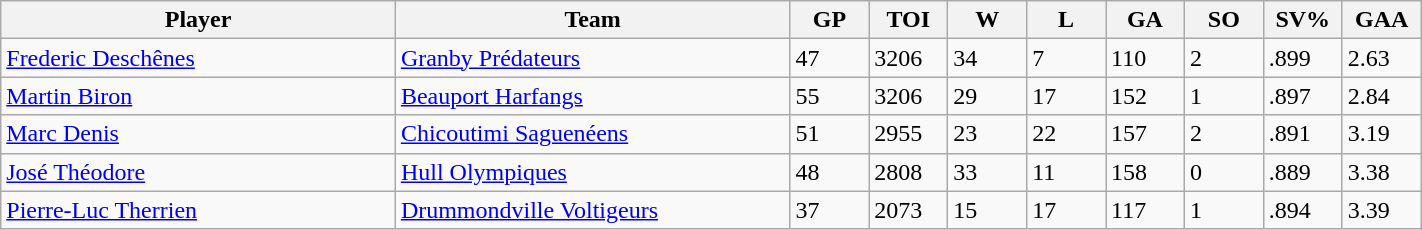<table class="wikitable" style="width: 75%">
<tr>
<th width=25%>Player</th>
<th width=25%>Team</th>
<th width=5%>GP</th>
<th width=5%>TOI</th>
<th width=5%>W</th>
<th width=5%>L</th>
<th width=5%>GA</th>
<th width=5%>SO</th>
<th width=5%>SV%</th>
<th width=5%>GAA</th>
</tr>
<tr>
<td><a href='#'>Frederic Deschênes</a></td>
<td><a href='#'>Granby Prédateurs</a></td>
<td>47</td>
<td>3206</td>
<td>34</td>
<td>7</td>
<td>110</td>
<td>2</td>
<td>.899</td>
<td>2.63</td>
</tr>
<tr>
<td><a href='#'>Martin Biron</a></td>
<td><a href='#'>Beauport Harfangs</a></td>
<td>55</td>
<td>3206</td>
<td>29</td>
<td>17</td>
<td>152</td>
<td>1</td>
<td>.897</td>
<td>2.84</td>
</tr>
<tr>
<td><a href='#'>Marc Denis</a></td>
<td><a href='#'>Chicoutimi Saguenéens</a></td>
<td>51</td>
<td>2955</td>
<td>23</td>
<td>22</td>
<td>157</td>
<td>2</td>
<td>.891</td>
<td>3.19</td>
</tr>
<tr>
<td><a href='#'>José Théodore</a></td>
<td><a href='#'>Hull Olympiques</a></td>
<td>48</td>
<td>2808</td>
<td>33</td>
<td>11</td>
<td>158</td>
<td>0</td>
<td>.889</td>
<td>3.38</td>
</tr>
<tr>
<td><a href='#'>Pierre-Luc Therrien</a></td>
<td><a href='#'>Drummondville Voltigeurs</a></td>
<td>37</td>
<td>2073</td>
<td>15</td>
<td>17</td>
<td>117</td>
<td>1</td>
<td>.894</td>
<td>3.39</td>
</tr>
</table>
